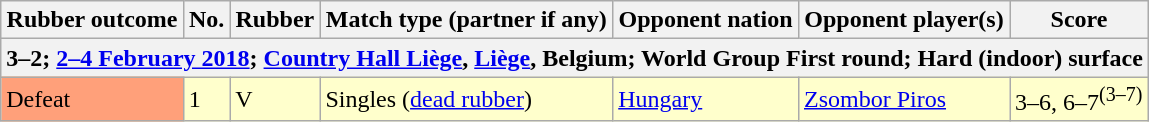<table class=wikitable>
<tr>
<th>Rubber outcome</th>
<th>No.</th>
<th>Rubber</th>
<th>Match type (partner if any)</th>
<th>Opponent nation</th>
<th>Opponent player(s)</th>
<th>Score</th>
</tr>
<tr>
<th colspan=7>3–2; <a href='#'>2–4 February 2018</a>; <a href='#'>Country Hall Liège</a>, <a href='#'>Liège</a>, Belgium; World Group First round; Hard (indoor) surface</th>
</tr>
<tr bgcolor=#FFFFCC>
<td bgcolor=FFA07A>Defeat</td>
<td>1</td>
<td>V</td>
<td>Singles (<a href='#'>dead rubber</a>)</td>
<td> <a href='#'>Hungary</a></td>
<td><a href='#'>Zsombor Piros</a></td>
<td>3–6, 6–7<sup>(3–7)</sup></td>
</tr>
</table>
